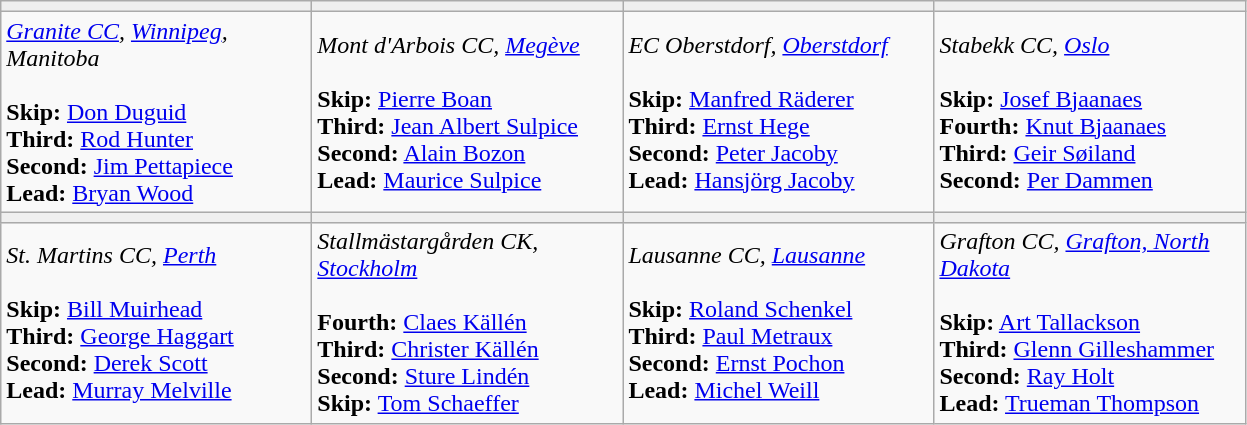<table class="wikitable">
<tr align=center>
<td style="background:#efefef; width:200px;"><strong></strong></td>
<td style="background:#efefef; width:200px;"><strong></strong></td>
<td style="background:#efefef; width:200px;"><strong></strong></td>
<td style="background:#efefef; width:200px;"><strong></strong></td>
</tr>
<tr>
<td><em><a href='#'>Granite CC</a>, <a href='#'>Winnipeg</a>, Manitoba</em><br><br><strong>Skip:</strong> <a href='#'>Don Duguid</a><br>
<strong>Third:</strong> <a href='#'>Rod Hunter</a><br>
<strong>Second:</strong> <a href='#'>Jim Pettapiece</a><br>
<strong>Lead:</strong> <a href='#'>Bryan Wood</a></td>
<td><em>Mont d'Arbois CC, <a href='#'>Megève</a></em><br><br><strong>Skip:</strong> <a href='#'>Pierre Boan</a><br>
<strong>Third:</strong> <a href='#'>Jean Albert Sulpice</a><br>
<strong>Second:</strong> <a href='#'>Alain Bozon</a><br>
<strong>Lead:</strong> <a href='#'>Maurice Sulpice</a></td>
<td><em>EC Oberstdorf, <a href='#'>Oberstdorf</a></em><br><br><strong>Skip:</strong> <a href='#'>Manfred Räderer</a><br>
<strong>Third:</strong> <a href='#'>Ernst Hege</a><br>
<strong>Second:</strong> <a href='#'>Peter Jacoby</a><br>
<strong>Lead:</strong> <a href='#'>Hansjörg Jacoby</a></td>
<td><em>Stabekk CC, <a href='#'>Oslo</a></em><br><br><strong>Skip:</strong> <a href='#'>Josef Bjaanaes</a><br>
<strong>Fourth:</strong> <a href='#'>Knut Bjaanaes</a><br>
<strong>Third:</strong> <a href='#'>Geir Søiland</a><br>
<strong>Second:</strong> <a href='#'>Per Dammen</a></td>
</tr>
<tr style="text-align:center; background:#efefef;">
<td style="width:200px;"><strong></strong></td>
<td style="width:200px;"><strong></strong></td>
<td style="width:200px;"><strong></strong></td>
<td style="width:200px;"><strong></strong></td>
</tr>
<tr>
<td><em>St. Martins CC, <a href='#'>Perth</a></em><br><br><strong>Skip:</strong> <a href='#'>Bill Muirhead</a><br>
<strong>Third:</strong> <a href='#'>George Haggart</a><br>
<strong>Second:</strong> <a href='#'>Derek Scott</a><br>
<strong>Lead:</strong> <a href='#'>Murray Melville</a></td>
<td><em>Stallmästargården CK, <a href='#'>Stockholm</a></em><br><br><strong>Fourth:</strong> <a href='#'>Claes Källén</a><br>
<strong>Third:</strong> <a href='#'>Christer Källén</a><br>
<strong>Second:</strong> <a href='#'>Sture Lindén</a><br>
<strong>Skip:</strong> <a href='#'>Tom Schaeffer</a></td>
<td><em>Lausanne CC, <a href='#'>Lausanne</a></em><br><br><strong>Skip:</strong> <a href='#'>Roland Schenkel</a><br>
<strong>Third:</strong> <a href='#'>Paul Metraux</a><br>
<strong>Second:</strong> <a href='#'>Ernst Pochon</a><br>
<strong>Lead:</strong> <a href='#'>Michel Weill</a></td>
<td><em>Grafton CC, <a href='#'>Grafton, North Dakota</a></em><br><br><strong>Skip:</strong> <a href='#'>Art Tallackson</a><br>
<strong>Third:</strong> <a href='#'>Glenn Gilleshammer</a><br>
<strong>Second:</strong> <a href='#'>Ray Holt</a><br>
<strong>Lead:</strong> <a href='#'>Trueman Thompson</a></td>
</tr>
</table>
